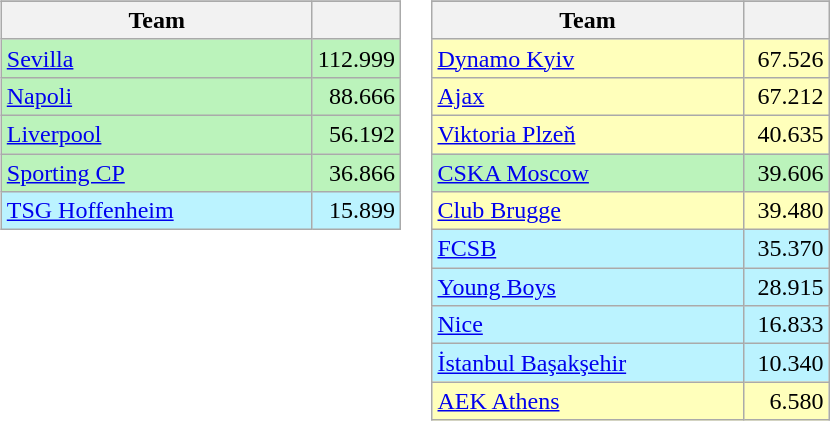<table>
<tr valign=top>
<td><br><table class="wikitable">
<tr>
</tr>
<tr>
<th width=200>Team</th>
<th width=50></th>
</tr>
<tr bgcolor=#bbf3bb>
<td> <a href='#'>Sevilla</a></td>
<td align=right>112.999</td>
</tr>
<tr bgcolor=#bbf3bb>
<td> <a href='#'>Napoli</a></td>
<td align=right>88.666</td>
</tr>
<tr bgcolor=#bbf3bb>
<td> <a href='#'>Liverpool</a></td>
<td align=right>56.192</td>
</tr>
<tr bgcolor=#bbf3bb>
<td> <a href='#'>Sporting CP</a></td>
<td align=right>36.866</td>
</tr>
<tr bgcolor=#bbf3ff>
<td> <a href='#'>TSG Hoffenheim</a></td>
<td align=right>15.899</td>
</tr>
</table>
</td>
<td><br><table class="wikitable">
<tr>
</tr>
<tr>
<th width=200>Team</th>
<th width=50></th>
</tr>
<tr bgcolor=#ffffbb>
<td> <a href='#'>Dynamo Kyiv</a></td>
<td align=right>67.526</td>
</tr>
<tr bgcolor=#ffffbb>
<td> <a href='#'>Ajax</a></td>
<td align=right>67.212</td>
</tr>
<tr bgcolor=#ffffbb>
<td> <a href='#'>Viktoria Plzeň</a></td>
<td align=right>40.635</td>
</tr>
<tr bgcolor=#bbf3bb>
<td> <a href='#'>CSKA Moscow</a></td>
<td align=right>39.606</td>
</tr>
<tr bgcolor=#ffffbb>
<td> <a href='#'>Club Brugge</a></td>
<td align=right>39.480</td>
</tr>
<tr bgcolor=#bbf3ff>
<td> <a href='#'>FCSB</a></td>
<td align=right>35.370</td>
</tr>
<tr bgcolor=#bbf3ff>
<td> <a href='#'>Young Boys</a></td>
<td align=right>28.915</td>
</tr>
<tr bgcolor=#bbf3ff>
<td> <a href='#'>Nice</a></td>
<td align=right>16.833</td>
</tr>
<tr bgcolor=#bbf3ff>
<td> <a href='#'>İstanbul Başakşehir</a></td>
<td align=right>10.340</td>
</tr>
<tr bgcolor=#ffffbb>
<td> <a href='#'>AEK Athens</a></td>
<td align=right>6.580</td>
</tr>
</table>
</td>
</tr>
</table>
